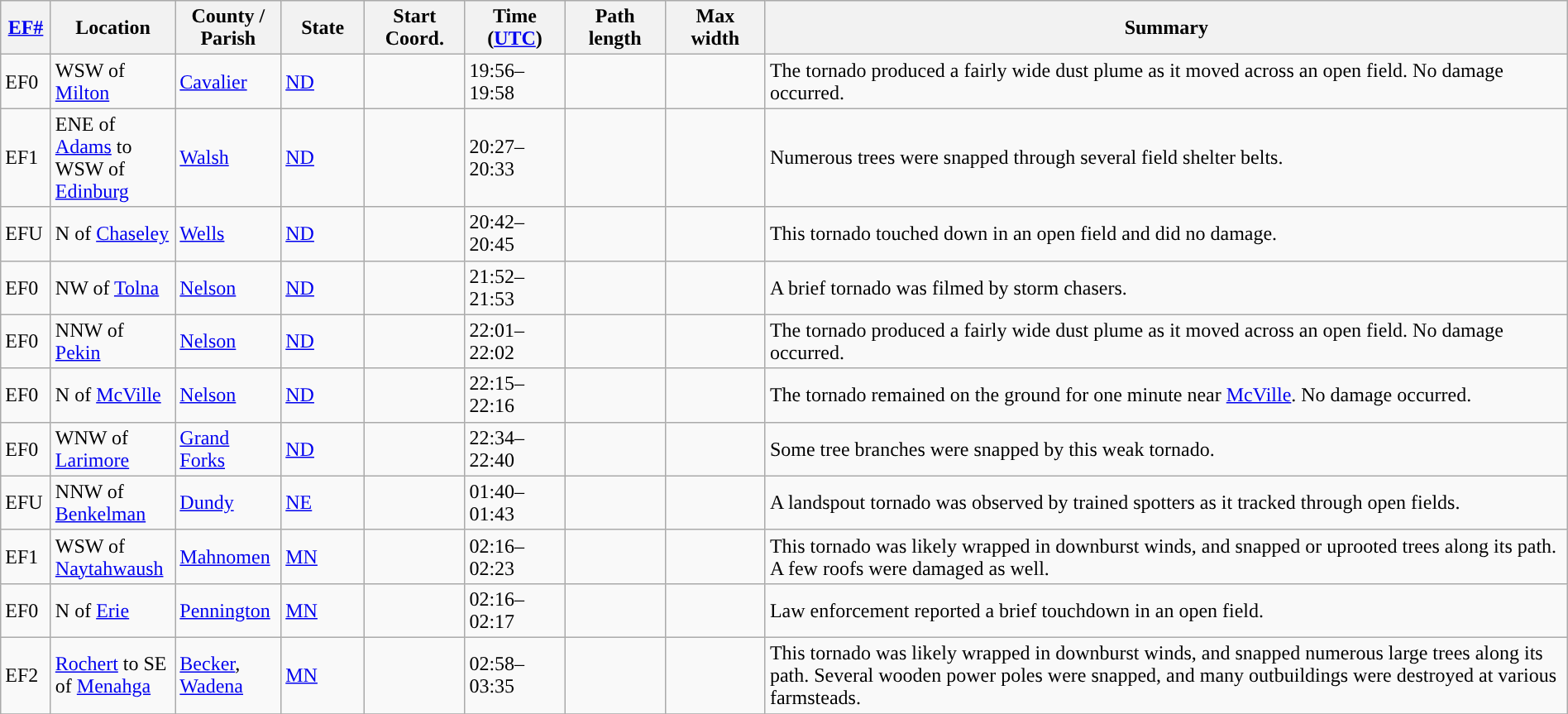<table class="wikitable sortable" style="width:100%;">
<tr>
<th scope="col"  style="width:3%; text-align:center;"><a href='#'>EF#</a></th>
<th scope="col"  style="width:7%; text-align:center;" class="unsortable">Location</th>
<th scope="col"  style="width:6%; text-align:center;" class="unsortable">County / Parish</th>
<th scope="col"  style="width:5%; text-align:center;">State</th>
<th scope="col"  style="width:6%; text-align:center;">Start Coord.</th>
<th scope="col"  style="width:6%; text-align:center;">Time (<a href='#'>UTC</a>)</th>
<th scope="col"  style="width:6%; text-align:center;">Path length</th>
<th scope="col"  style="width:6%; text-align:center;">Max width</th>
<th scope="col" class="unsortable" style="width:48%; text-align:center;">Summary</th>
</tr>
<tr>
<td>EF0</td>
<td>WSW of <a href='#'>Milton</a></td>
<td><a href='#'>Cavalier</a></td>
<td><a href='#'>ND</a></td>
<td></td>
<td>19:56–19:58</td>
<td></td>
<td></td>
<td>The tornado produced a fairly wide dust plume as it moved across an open field. No damage occurred.</td>
</tr>
<tr>
<td>EF1</td>
<td>ENE of <a href='#'>Adams</a> to WSW of <a href='#'>Edinburg</a></td>
<td><a href='#'>Walsh</a></td>
<td><a href='#'>ND</a></td>
<td></td>
<td>20:27–20:33</td>
<td></td>
<td></td>
<td>Numerous trees were snapped through several field shelter belts.</td>
</tr>
<tr>
<td>EFU</td>
<td>N of <a href='#'>Chaseley</a></td>
<td><a href='#'>Wells</a></td>
<td><a href='#'>ND</a></td>
<td></td>
<td>20:42–20:45</td>
<td></td>
<td></td>
<td>This tornado touched down in an open field and did no damage.</td>
</tr>
<tr>
<td>EF0</td>
<td>NW of <a href='#'>Tolna</a></td>
<td><a href='#'>Nelson</a></td>
<td><a href='#'>ND</a></td>
<td></td>
<td>21:52–21:53</td>
<td></td>
<td></td>
<td>A brief tornado was filmed by storm chasers.</td>
</tr>
<tr>
<td>EF0</td>
<td>NNW of <a href='#'>Pekin</a></td>
<td><a href='#'>Nelson</a></td>
<td><a href='#'>ND</a></td>
<td></td>
<td>22:01–22:02</td>
<td></td>
<td></td>
<td>The tornado produced a fairly wide dust plume as it moved across an open field. No damage occurred.</td>
</tr>
<tr>
<td>EF0</td>
<td>N of <a href='#'>McVille</a></td>
<td><a href='#'>Nelson</a></td>
<td><a href='#'>ND</a></td>
<td></td>
<td>22:15–22:16</td>
<td></td>
<td></td>
<td>The tornado remained on the ground for one minute near <a href='#'>McVille</a>. No damage occurred.</td>
</tr>
<tr>
<td>EF0</td>
<td>WNW of <a href='#'>Larimore</a></td>
<td><a href='#'>Grand Forks</a></td>
<td><a href='#'>ND</a></td>
<td></td>
<td>22:34–22:40</td>
<td></td>
<td></td>
<td>Some tree branches were snapped by this weak tornado.</td>
</tr>
<tr>
<td>EFU</td>
<td>NNW of <a href='#'>Benkelman</a></td>
<td><a href='#'>Dundy</a></td>
<td><a href='#'>NE</a></td>
<td></td>
<td>01:40–01:43</td>
<td></td>
<td></td>
<td>A landspout tornado was observed by trained spotters as it tracked through open fields.</td>
</tr>
<tr>
<td>EF1</td>
<td>WSW of <a href='#'>Naytahwaush</a></td>
<td><a href='#'>Mahnomen</a></td>
<td><a href='#'>MN</a></td>
<td></td>
<td>02:16–02:23</td>
<td></td>
<td></td>
<td>This tornado was likely wrapped in downburst winds, and snapped or uprooted trees along its path. A few roofs were damaged as well.</td>
</tr>
<tr>
<td>EF0</td>
<td>N of <a href='#'>Erie</a></td>
<td><a href='#'>Pennington</a></td>
<td><a href='#'>MN</a></td>
<td></td>
<td>02:16–02:17</td>
<td></td>
<td></td>
<td>Law enforcement reported a brief touchdown in an open field.</td>
</tr>
<tr>
<td>EF2</td>
<td><a href='#'>Rochert</a> to SE of <a href='#'>Menahga</a></td>
<td><a href='#'>Becker</a>, <a href='#'>Wadena</a></td>
<td><a href='#'>MN</a></td>
<td></td>
<td>02:58–03:35</td>
<td></td>
<td></td>
<td>This tornado was likely wrapped in downburst winds, and snapped numerous large trees along its path. Several wooden power poles were snapped, and many outbuildings were destroyed at various farmsteads.</td>
</tr>
<tr>
</tr>
</table>
